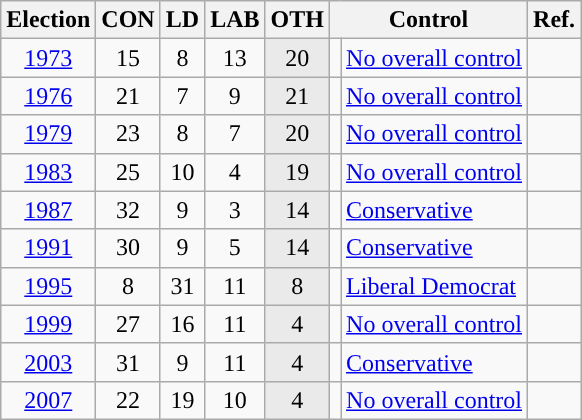<table class="wikitable" style="text-align:center">
<tr>
<th>Election</th>
<th>CON</th>
<th>LD</th>
<th>LAB</th>
<th>OTH</th>
<th colspan="2">Control</th>
<th><abbr>Ref.</abbr></th>
</tr>
<tr>
<td><a href='#'>1973</a></td>
<td style="background-color: ">15</td>
<td style="background-color: ">8</td>
<td style="background-color: ">13</td>
<td style="background:#eaeaea;">20</td>
<td style="background-color: "></td>
<td style="text-align:left"><a href='#'>No overall control</a></td>
<td></td>
</tr>
<tr>
<td><a href='#'>1976</a></td>
<td style="background-color: ">21</td>
<td style="background-color: ">7</td>
<td style="background-color: ">9</td>
<td style="background:#eaeaea;">21</td>
<td style="background-color: "></td>
<td style="text-align:left"><a href='#'>No overall control</a></td>
<td></td>
</tr>
<tr>
<td><a href='#'>1979</a></td>
<td style="background-color: ">23</td>
<td style="background-color: ">8</td>
<td style="background-color: ">7</td>
<td style="background:#eaeaea;">20</td>
<td style="background-color: "></td>
<td style="text-align:left"><a href='#'>No overall control</a></td>
<td></td>
</tr>
<tr>
<td><a href='#'>1983</a></td>
<td style="background-color: ">25</td>
<td style="background-color: ">10</td>
<td style="background-color: ">4</td>
<td style="background:#eaeaea;">19</td>
<td style="background-color: "></td>
<td style="text-align:left"><a href='#'>No overall control</a></td>
<td></td>
</tr>
<tr>
<td><a href='#'>1987</a></td>
<td style="background-color: ">32</td>
<td style="background-color: ">9</td>
<td style="background-color: ">3</td>
<td style="background:#eaeaea;">14</td>
<td style="background-color: "></td>
<td style="text-align:left"><a href='#'>Conservative</a></td>
<td></td>
</tr>
<tr>
<td><a href='#'>1991</a></td>
<td style="background-color: ">30</td>
<td style="background-color: ">9</td>
<td style="background-color: ">5</td>
<td style="background:#eaeaea;">14</td>
<td style="background-color: "></td>
<td style="text-align:left"><a href='#'>Conservative</a></td>
<td></td>
</tr>
<tr>
<td><a href='#'>1995</a></td>
<td style="background-color: ">8</td>
<td style="background-color: ">31</td>
<td style="background-color: ">11</td>
<td style="background:#eaeaea;">8</td>
<td style="background-color: "></td>
<td style="text-align:left"><a href='#'>Liberal Democrat</a></td>
<td></td>
</tr>
<tr>
<td><a href='#'>1999</a></td>
<td style="background-color: ">27</td>
<td style="background-color: ">16</td>
<td style="background-color: ">11</td>
<td style="background:#eaeaea;">4</td>
<td style="background-color: "></td>
<td style="text-align:left"><a href='#'>No overall control</a></td>
<td></td>
</tr>
<tr>
<td><a href='#'>2003</a></td>
<td style="background-color: ">31</td>
<td style="background-color: ">9</td>
<td style="background-color: ">11</td>
<td style="background:#eaeaea;">4</td>
<td style="background-color: "></td>
<td style="text-align:left"><a href='#'>Conservative</a></td>
<td></td>
</tr>
<tr>
<td><a href='#'>2007</a></td>
<td style="background-color: ">22</td>
<td style="background-color: ">19</td>
<td style="background-color: ">10</td>
<td style="background:#eaeaea;">4</td>
<td style="background-color: "></td>
<td style="text-align:left"><a href='#'>No overall control</a></td>
<td></td>
</tr>
</table>
